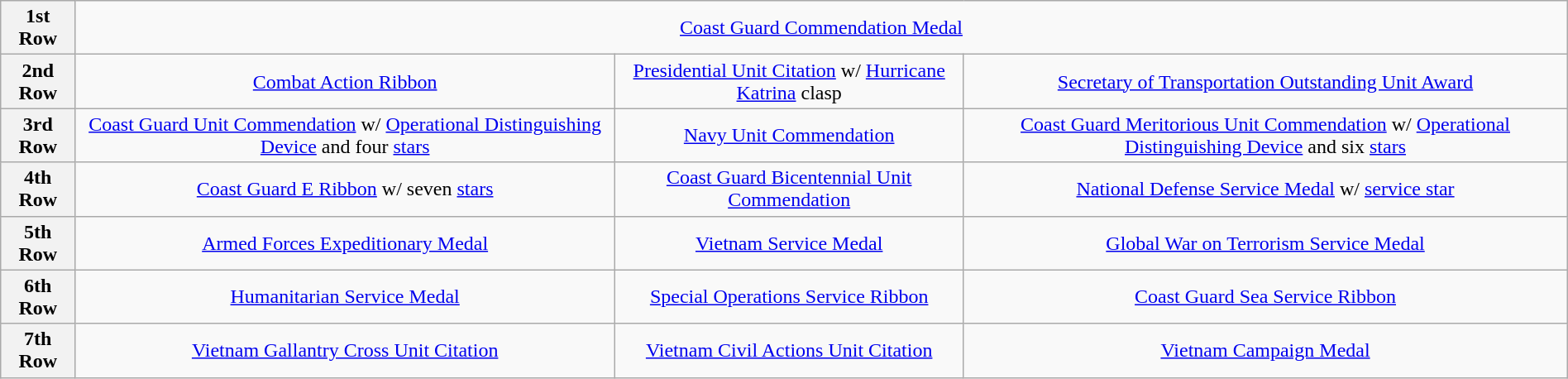<table class="wikitable" style="margin:1em auto; text-align:center;">
<tr>
<th>1st Row</th>
<td colspan="3"><a href='#'>Coast Guard Commendation Medal</a></td>
</tr>
<tr>
<th>2nd Row</th>
<td><a href='#'>Combat Action Ribbon</a></td>
<td><a href='#'>Presidential Unit Citation</a> w/ <a href='#'>Hurricane Katrina</a> clasp</td>
<td><a href='#'>Secretary of Transportation Outstanding Unit Award</a></td>
</tr>
<tr>
<th>3rd Row</th>
<td><a href='#'>Coast Guard Unit Commendation</a> w/ <a href='#'>Operational Distinguishing Device</a> and four <a href='#'>stars</a></td>
<td><a href='#'>Navy Unit Commendation</a></td>
<td><a href='#'>Coast Guard Meritorious Unit Commendation</a> w/ <a href='#'>Operational Distinguishing Device</a> and six <a href='#'>stars</a></td>
</tr>
<tr>
<th>4th Row</th>
<td><a href='#'>Coast Guard E Ribbon</a> w/ seven <a href='#'>stars</a></td>
<td><a href='#'>Coast Guard Bicentennial Unit Commendation</a></td>
<td><a href='#'>National Defense Service Medal</a> w/ <a href='#'>service star</a></td>
</tr>
<tr>
<th>5th Row</th>
<td><a href='#'>Armed Forces Expeditionary Medal</a></td>
<td><a href='#'>Vietnam Service Medal</a></td>
<td><a href='#'>Global War on Terrorism Service Medal</a></td>
</tr>
<tr>
<th>6th Row</th>
<td><a href='#'>Humanitarian Service Medal</a></td>
<td><a href='#'>Special Operations Service Ribbon</a></td>
<td><a href='#'>Coast Guard Sea Service Ribbon</a></td>
</tr>
<tr>
<th>7th Row</th>
<td><a href='#'>Vietnam Gallantry Cross Unit Citation</a></td>
<td><a href='#'>Vietnam Civil Actions Unit Citation</a></td>
<td><a href='#'>Vietnam Campaign Medal</a></td>
</tr>
</table>
